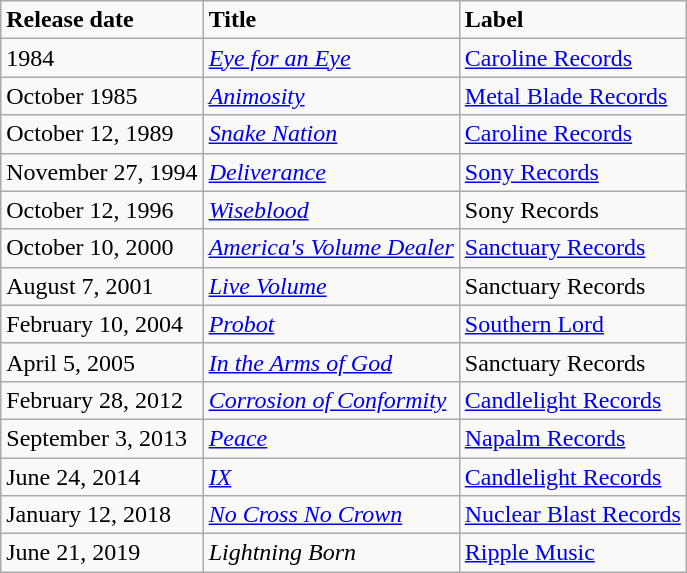<table class="wikitable">
<tr>
<td><strong>Release date</strong></td>
<td><strong>Title</strong></td>
<td><strong>Label</strong></td>
</tr>
<tr>
<td>1984</td>
<td><em><a href='#'>Eye for an Eye</a></em></td>
<td><a href='#'>Caroline Records</a></td>
</tr>
<tr>
<td>October 1985</td>
<td><em><a href='#'>Animosity</a></em></td>
<td><a href='#'>Metal Blade Records</a></td>
</tr>
<tr>
<td>October 12, 1989</td>
<td><em><a href='#'>Snake Nation</a></em></td>
<td><a href='#'>Caroline Records</a></td>
</tr>
<tr>
<td>November 27, 1994</td>
<td><em><a href='#'>Deliverance</a></em></td>
<td><a href='#'>Sony Records</a></td>
</tr>
<tr>
<td>October 12, 1996</td>
<td><em><a href='#'>Wiseblood</a></em></td>
<td>Sony Records</td>
</tr>
<tr>
<td>October 10, 2000</td>
<td><em><a href='#'>America's Volume Dealer</a></em></td>
<td><a href='#'>Sanctuary Records</a></td>
</tr>
<tr>
<td>August 7, 2001</td>
<td><em><a href='#'>Live Volume</a></em></td>
<td>Sanctuary Records</td>
</tr>
<tr>
<td>February 10, 2004</td>
<td><em><a href='#'>Probot</a></em></td>
<td><a href='#'>Southern Lord</a></td>
</tr>
<tr>
<td>April 5, 2005</td>
<td><em><a href='#'>In the Arms of God</a></em></td>
<td>Sanctuary Records</td>
</tr>
<tr>
<td>February 28, 2012</td>
<td><em><a href='#'>Corrosion of Conformity</a></em></td>
<td><a href='#'>Candlelight Records</a></td>
</tr>
<tr>
<td>September 3, 2013</td>
<td><em><a href='#'>Peace</a></em></td>
<td><a href='#'>Napalm Records</a></td>
</tr>
<tr>
<td>June 24, 2014</td>
<td><em><a href='#'>IX</a></em></td>
<td><a href='#'>Candlelight Records</a></td>
</tr>
<tr>
<td>January 12, 2018</td>
<td><em><a href='#'>No Cross No Crown</a></em></td>
<td><a href='#'>Nuclear Blast Records</a></td>
</tr>
<tr>
<td>June 21, 2019</td>
<td><em>Lightning Born</em></td>
<td><a href='#'>Ripple Music</a></td>
</tr>
</table>
